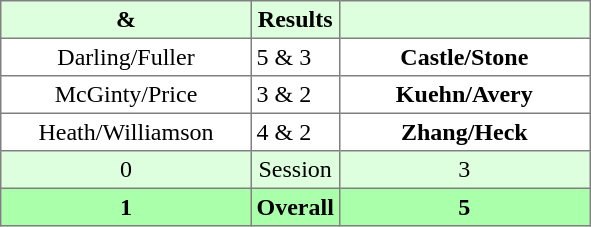<table border="1" cellpadding="3" style="border-collapse: collapse; text-align:center;">
<tr style="background:#ddffdd;">
<th width=160> & </th>
<th>Results</th>
<th width=160></th>
</tr>
<tr>
<td>Darling/Fuller</td>
<td align=left> 5 & 3</td>
<td><strong>Castle/Stone</strong></td>
</tr>
<tr>
<td>McGinty/Price</td>
<td align=left> 3 & 2</td>
<td><strong>Kuehn/Avery</strong></td>
</tr>
<tr>
<td>Heath/Williamson</td>
<td align=left> 4 & 2</td>
<td><strong>Zhang/Heck</strong></td>
</tr>
<tr style="background:#ddffdd;">
<td>0</td>
<td>Session</td>
<td>3</td>
</tr>
<tr style="background:#aaffaa;">
<th>1</th>
<th>Overall</th>
<th>5</th>
</tr>
</table>
